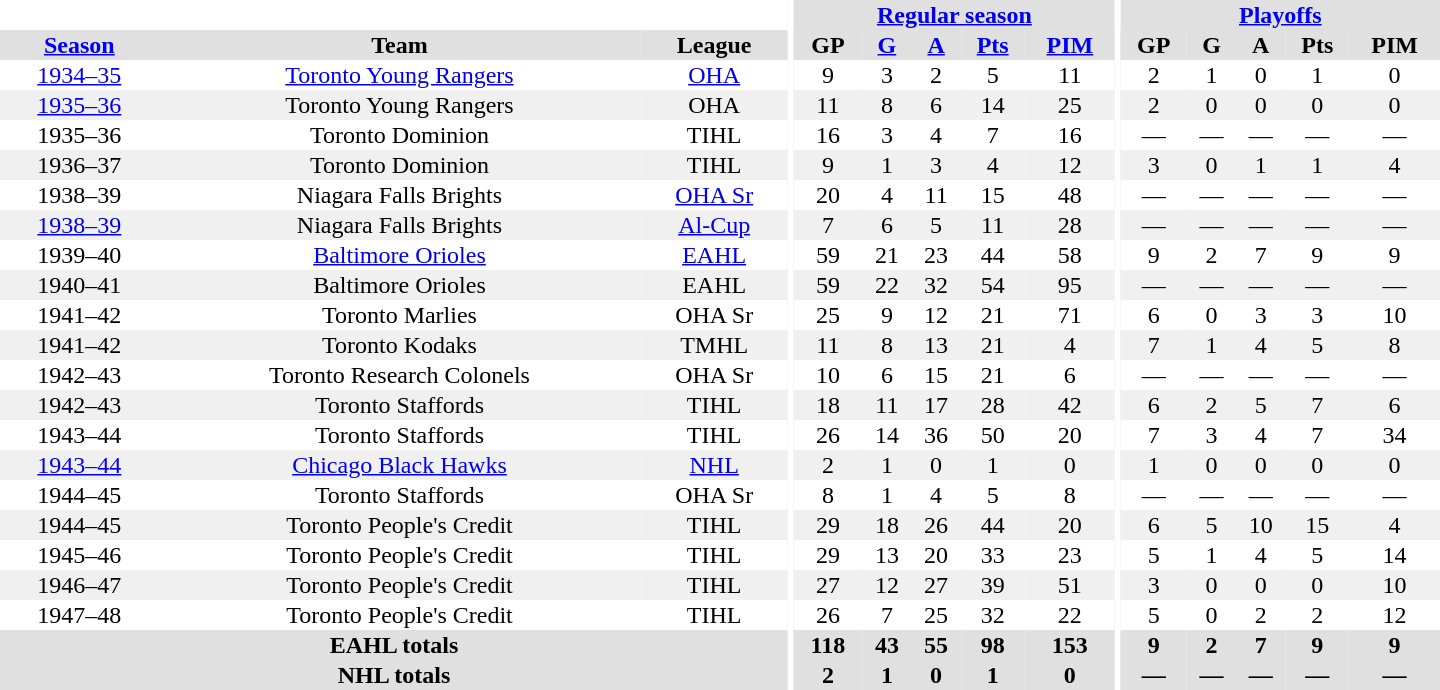<table border="0" cellpadding="1" cellspacing="0" style="text-align:center; width:60em">
<tr bgcolor="#e0e0e0">
<th colspan="3" bgcolor="#ffffff"></th>
<th rowspan="100" bgcolor="#ffffff"></th>
<th colspan="5"><a href='#'>Regular season</a></th>
<th rowspan="100" bgcolor="#ffffff"></th>
<th colspan="5"><a href='#'>Playoffs</a></th>
</tr>
<tr bgcolor="#e0e0e0">
<th><a href='#'>Season</a></th>
<th>Team</th>
<th>League</th>
<th>GP</th>
<th><a href='#'>G</a></th>
<th><a href='#'>A</a></th>
<th><a href='#'>Pts</a></th>
<th><a href='#'>PIM</a></th>
<th>GP</th>
<th>G</th>
<th>A</th>
<th>Pts</th>
<th>PIM</th>
</tr>
<tr>
<td><a href='#'>1934–35</a></td>
<td><a href='#'>Toronto Young Rangers</a></td>
<td><a href='#'>OHA</a></td>
<td>9</td>
<td>3</td>
<td>2</td>
<td>5</td>
<td>11</td>
<td>2</td>
<td>1</td>
<td>0</td>
<td>1</td>
<td>0</td>
</tr>
<tr bgcolor="#f0f0f0">
<td><a href='#'>1935–36</a></td>
<td>Toronto Young Rangers</td>
<td>OHA</td>
<td>11</td>
<td>8</td>
<td>6</td>
<td>14</td>
<td>25</td>
<td>2</td>
<td>0</td>
<td>0</td>
<td>0</td>
<td>0</td>
</tr>
<tr>
<td>1935–36</td>
<td>Toronto Dominion</td>
<td>TIHL</td>
<td>16</td>
<td>3</td>
<td>4</td>
<td>7</td>
<td>16</td>
<td>—</td>
<td>—</td>
<td>—</td>
<td>—</td>
<td>—</td>
</tr>
<tr bgcolor="#f0f0f0">
<td>1936–37</td>
<td>Toronto Dominion</td>
<td>TIHL</td>
<td>9</td>
<td>1</td>
<td>3</td>
<td>4</td>
<td>12</td>
<td>3</td>
<td>0</td>
<td>1</td>
<td>1</td>
<td>4</td>
</tr>
<tr>
<td>1938–39</td>
<td>Niagara Falls Brights</td>
<td><a href='#'>OHA Sr</a></td>
<td>20</td>
<td>4</td>
<td>11</td>
<td>15</td>
<td>48</td>
<td>—</td>
<td>—</td>
<td>—</td>
<td>—</td>
<td>—</td>
</tr>
<tr bgcolor="#f0f0f0">
<td><a href='#'>1938–39</a></td>
<td>Niagara Falls Brights</td>
<td><a href='#'>Al-Cup</a></td>
<td>7</td>
<td>6</td>
<td>5</td>
<td>11</td>
<td>28</td>
<td>—</td>
<td>—</td>
<td>—</td>
<td>—</td>
<td>—</td>
</tr>
<tr>
<td>1939–40</td>
<td><a href='#'>Baltimore Orioles</a></td>
<td><a href='#'>EAHL</a></td>
<td>59</td>
<td>21</td>
<td>23</td>
<td>44</td>
<td>58</td>
<td>9</td>
<td>2</td>
<td>7</td>
<td>9</td>
<td>9</td>
</tr>
<tr bgcolor="#f0f0f0">
<td>1940–41</td>
<td>Baltimore Orioles</td>
<td>EAHL</td>
<td>59</td>
<td>22</td>
<td>32</td>
<td>54</td>
<td>95</td>
<td>—</td>
<td>—</td>
<td>—</td>
<td>—</td>
<td>—</td>
</tr>
<tr>
<td>1941–42</td>
<td>Toronto Marlies</td>
<td>OHA Sr</td>
<td>25</td>
<td>9</td>
<td>12</td>
<td>21</td>
<td>71</td>
<td>6</td>
<td>0</td>
<td>3</td>
<td>3</td>
<td>10</td>
</tr>
<tr bgcolor="#f0f0f0">
<td>1941–42</td>
<td>Toronto Kodaks</td>
<td>TMHL</td>
<td>11</td>
<td>8</td>
<td>13</td>
<td>21</td>
<td>4</td>
<td>7</td>
<td>1</td>
<td>4</td>
<td>5</td>
<td>8</td>
</tr>
<tr>
<td>1942–43</td>
<td>Toronto Research Colonels</td>
<td>OHA Sr</td>
<td>10</td>
<td>6</td>
<td>15</td>
<td>21</td>
<td>6</td>
<td>—</td>
<td>—</td>
<td>—</td>
<td>—</td>
<td>—</td>
</tr>
<tr bgcolor="#f0f0f0">
<td>1942–43</td>
<td>Toronto Staffords</td>
<td>TIHL</td>
<td>18</td>
<td>11</td>
<td>17</td>
<td>28</td>
<td>42</td>
<td>6</td>
<td>2</td>
<td>5</td>
<td>7</td>
<td>6</td>
</tr>
<tr>
<td>1943–44</td>
<td>Toronto Staffords</td>
<td>TIHL</td>
<td>26</td>
<td>14</td>
<td>36</td>
<td>50</td>
<td>20</td>
<td>7</td>
<td>3</td>
<td>4</td>
<td>7</td>
<td>34</td>
</tr>
<tr bgcolor="#f0f0f0">
<td><a href='#'>1943–44</a></td>
<td><a href='#'>Chicago Black Hawks</a></td>
<td><a href='#'>NHL</a></td>
<td>2</td>
<td>1</td>
<td>0</td>
<td>1</td>
<td>0</td>
<td>1</td>
<td>0</td>
<td>0</td>
<td>0</td>
<td>0</td>
</tr>
<tr>
<td>1944–45</td>
<td>Toronto Staffords</td>
<td>OHA Sr</td>
<td>8</td>
<td>1</td>
<td>4</td>
<td>5</td>
<td>8</td>
<td>—</td>
<td>—</td>
<td>—</td>
<td>—</td>
<td>—</td>
</tr>
<tr bgcolor="#f0f0f0">
<td>1944–45</td>
<td>Toronto People's Credit</td>
<td>TIHL</td>
<td>29</td>
<td>18</td>
<td>26</td>
<td>44</td>
<td>20</td>
<td>6</td>
<td>5</td>
<td>10</td>
<td>15</td>
<td>4</td>
</tr>
<tr>
<td>1945–46</td>
<td>Toronto People's Credit</td>
<td>TIHL</td>
<td>29</td>
<td>13</td>
<td>20</td>
<td>33</td>
<td>23</td>
<td>5</td>
<td>1</td>
<td>4</td>
<td>5</td>
<td>14</td>
</tr>
<tr bgcolor="#f0f0f0">
<td>1946–47</td>
<td>Toronto People's Credit</td>
<td>TIHL</td>
<td>27</td>
<td>12</td>
<td>27</td>
<td>39</td>
<td>51</td>
<td>3</td>
<td>0</td>
<td>0</td>
<td>0</td>
<td>10</td>
</tr>
<tr>
<td>1947–48</td>
<td>Toronto People's Credit</td>
<td>TIHL</td>
<td>26</td>
<td>7</td>
<td>25</td>
<td>32</td>
<td>22</td>
<td>5</td>
<td>0</td>
<td>2</td>
<td>2</td>
<td>12</td>
</tr>
<tr bgcolor="#e0e0e0">
<th colspan="3">EAHL totals</th>
<th>118</th>
<th>43</th>
<th>55</th>
<th>98</th>
<th>153</th>
<th>9</th>
<th>2</th>
<th>7</th>
<th>9</th>
<th>9</th>
</tr>
<tr bgcolor="#e0e0e0">
<th colspan="3">NHL totals</th>
<th>2</th>
<th>1</th>
<th>0</th>
<th>1</th>
<th>0</th>
<th>—</th>
<th>—</th>
<th>—</th>
<th>—</th>
<th>—</th>
</tr>
</table>
